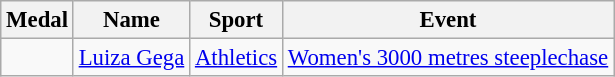<table class="wikitable sortable" style="font-size: 95%;">
<tr>
<th>Medal</th>
<th>Name</th>
<th>Sport</th>
<th>Event</th>
</tr>
<tr>
<td></td>
<td><a href='#'>Luiza Gega</a></td>
<td><a href='#'>Athletics</a></td>
<td><a href='#'>Women's 3000 metres steeplechase</a></td>
</tr>
</table>
